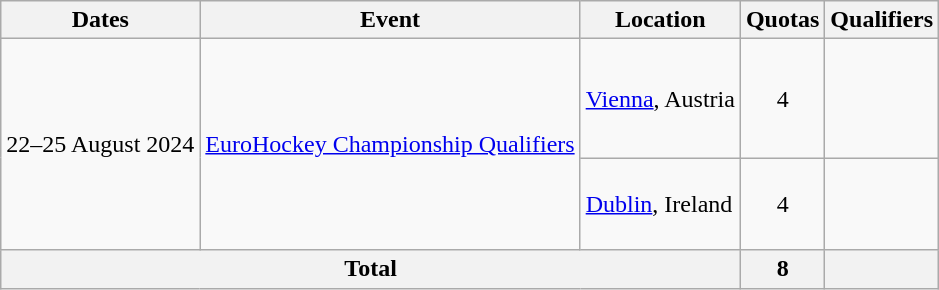<table class=wikitable>
<tr>
<th>Dates</th>
<th>Event</th>
<th>Location</th>
<th>Quotas</th>
<th>Qualifiers</th>
</tr>
<tr>
<td rowspan=2>22–25 August 2024</td>
<td rowspan=2><a href='#'>EuroHockey Championship Qualifiers</a></td>
<td><a href='#'>Vienna</a>, Austria</td>
<td align=center>4</td>
<td><s></s><br><br><br><br></td>
</tr>
<tr>
<td><a href='#'>Dublin</a>, Ireland</td>
<td align=center>4</td>
<td><br><br><br></td>
</tr>
<tr>
<th colspan=3>Total</th>
<th>8</th>
<th></th>
</tr>
</table>
